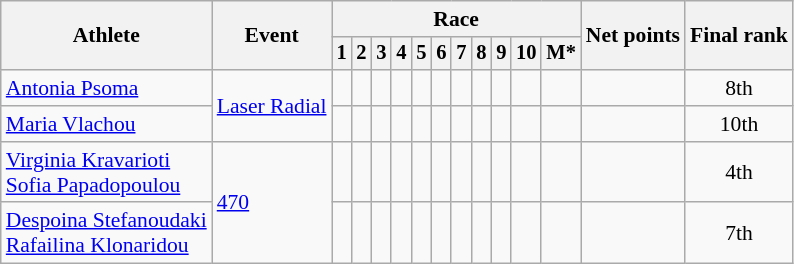<table class="wikitable" style="font-size:90%">
<tr>
<th rowspan="2">Athlete</th>
<th rowspan="2">Event</th>
<th colspan=11>Race</th>
<th rowspan=2>Net points</th>
<th rowspan=2>Final rank</th>
</tr>
<tr style="font-size:95%">
<th>1</th>
<th>2</th>
<th>3</th>
<th>4</th>
<th>5</th>
<th>6</th>
<th>7</th>
<th>8</th>
<th>9</th>
<th>10</th>
<th>M*</th>
</tr>
<tr align=center>
<td align=left><a href='#'>Antonia Psoma</a></td>
<td align=left rowspan=2><a href='#'>Laser Radial</a></td>
<td></td>
<td></td>
<td></td>
<td></td>
<td></td>
<td></td>
<td></td>
<td></td>
<td></td>
<td></td>
<td></td>
<td></td>
<td>8th</td>
</tr>
<tr align=center>
<td align=left><a href='#'>Maria Vlachou</a></td>
<td></td>
<td></td>
<td></td>
<td></td>
<td></td>
<td></td>
<td></td>
<td></td>
<td></td>
<td></td>
<td></td>
<td></td>
<td>10th</td>
</tr>
<tr align=center>
<td align=left><a href='#'>Virginia Kravarioti</a><br><a href='#'>Sofia Papadopoulou</a></td>
<td align=left rowspan=2><a href='#'>470</a></td>
<td></td>
<td></td>
<td></td>
<td></td>
<td></td>
<td></td>
<td></td>
<td></td>
<td></td>
<td></td>
<td></td>
<td></td>
<td>4th</td>
</tr>
<tr align=center>
<td align=left><a href='#'>Despoina Stefanoudaki</a><br><a href='#'>Rafailina Klonaridou</a></td>
<td></td>
<td></td>
<td></td>
<td></td>
<td></td>
<td></td>
<td></td>
<td></td>
<td></td>
<td></td>
<td></td>
<td></td>
<td>7th</td>
</tr>
</table>
